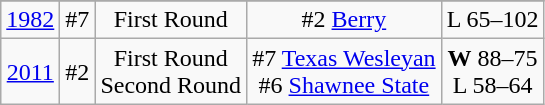<table class="wikitable" style="text-align:center">
<tr>
</tr>
<tr style="text-align:center;">
<td><a href='#'>1982</a></td>
<td>#7</td>
<td>First Round</td>
<td>#2 <a href='#'>Berry</a></td>
<td>L 65–102</td>
</tr>
<tr style="text-align:center;">
<td><a href='#'>2011</a></td>
<td>#2</td>
<td>First Round<br>Second Round</td>
<td>#7 <a href='#'>Texas Wesleyan</a><br>#6 <a href='#'>Shawnee State</a></td>
<td><strong>W</strong> 88–75<br>L 58–64</td>
</tr>
</table>
